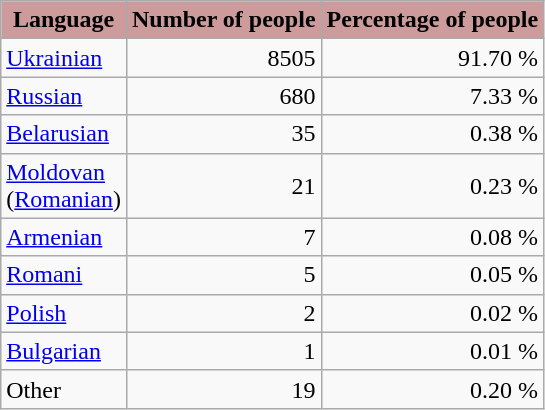<table class="wikitable sortable standard">
<tr>
<th style="background-color:#CD9B9B">Language</th>
<th style="background-color:#CD9B9B">Number of people</th>
<th style="background-color:#CD9B9B">Percentage of people</th>
</tr>
<tr>
<td><a href='#'>Ukrainian</a></td>
<td align="right">8505</td>
<td align="right">91.70 %</td>
</tr>
<tr>
<td><a href='#'>Russian</a></td>
<td align="right">680</td>
<td align="right">7.33 %</td>
</tr>
<tr>
<td><a href='#'>Belarusian</a></td>
<td align="right">35</td>
<td align="right">0.38 %</td>
</tr>
<tr>
<td><a href='#'>Moldovan</a><br>(<a href='#'>Romanian</a>)</td>
<td align="right">21</td>
<td align="right">0.23 %</td>
</tr>
<tr>
<td><a href='#'>Armenian</a></td>
<td align="right">7</td>
<td align="right">0.08 %</td>
</tr>
<tr>
<td><a href='#'>Romani</a></td>
<td align="right">5</td>
<td align="right">0.05 %</td>
</tr>
<tr>
<td><a href='#'>Polish</a></td>
<td align="right">2</td>
<td align="right">0.02 %</td>
</tr>
<tr>
<td><a href='#'>Bulgarian</a></td>
<td align="right">1</td>
<td align="right">0.01 %</td>
</tr>
<tr>
<td>Other</td>
<td align="right">19</td>
<td align="right">0.20 %</td>
</tr>
</table>
